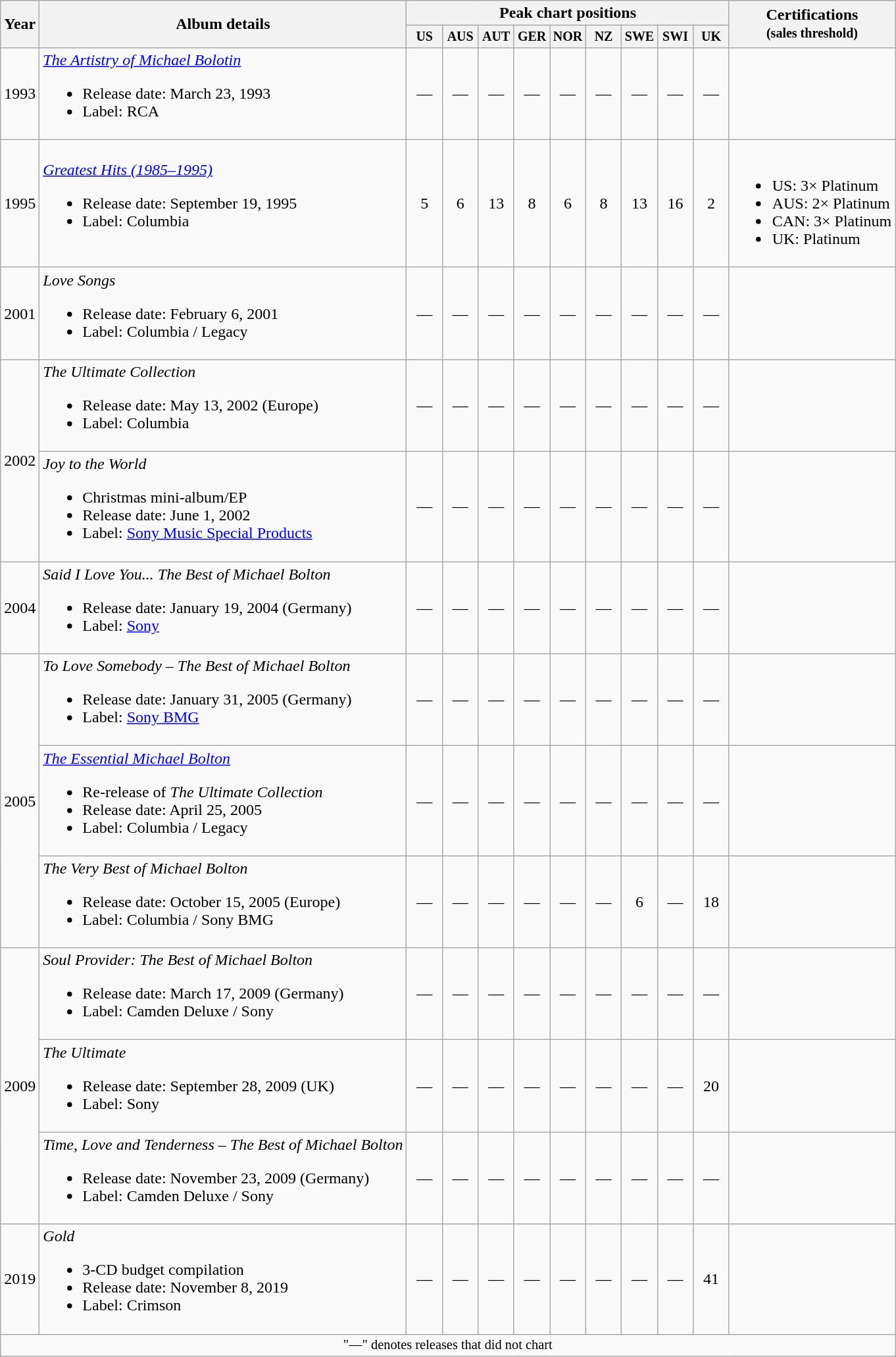<table class="wikitable" style="text-align:center;">
<tr>
<th rowspan="2">Year</th>
<th rowspan="2">Album details</th>
<th colspan="9">Peak chart positions</th>
<th rowspan="2">Certifications<br><small>(sales threshold)</small></th>
</tr>
<tr style="font-size:smaller;">
<th width="30">US<br></th>
<th width="30">AUS<br></th>
<th width="30">AUT<br></th>
<th width="30">GER<br></th>
<th width="30">NOR<br></th>
<th width="30">NZ<br></th>
<th width="30">SWE<br></th>
<th width="30">SWI<br></th>
<th width="30">UK<br></th>
</tr>
<tr>
<td>1993</td>
<td align="left"><em><a href='#'>The Artistry of Michael Bolotin</a></em><br><ul><li>Release date: March 23, 1993</li><li>Label: RCA</li></ul></td>
<td>—</td>
<td>—</td>
<td>—</td>
<td>—</td>
<td>—</td>
<td>—</td>
<td>—</td>
<td>—</td>
<td>—</td>
<td></td>
</tr>
<tr>
<td>1995</td>
<td align="left"><em><a href='#'>Greatest Hits (1985–1995)</a></em><br><ul><li>Release date: September 19, 1995</li><li>Label: Columbia</li></ul></td>
<td>5</td>
<td>6</td>
<td>13</td>
<td>8</td>
<td>6</td>
<td>8</td>
<td>13</td>
<td>16</td>
<td>2</td>
<td align="left"><br><ul><li>US: 3× Platinum</li><li>AUS: 2× Platinum</li><li>CAN: 3× Platinum</li><li>UK: Platinum</li></ul></td>
</tr>
<tr>
<td>2001</td>
<td align="left"><em>Love Songs</em><br><ul><li>Release date: February 6, 2001</li><li>Label: Columbia / Legacy</li></ul></td>
<td>—</td>
<td>—</td>
<td>—</td>
<td>—</td>
<td>—</td>
<td>—</td>
<td>—</td>
<td>—</td>
<td>—</td>
<td></td>
</tr>
<tr>
<td rowspan="2">2002</td>
<td align="left"><em>The Ultimate Collection</em><br><ul><li>Release date: May 13, 2002 (Europe)</li><li>Label: Columbia</li></ul></td>
<td>—</td>
<td>—</td>
<td>—</td>
<td>—</td>
<td>—</td>
<td>—</td>
<td>—</td>
<td>—</td>
<td>—</td>
<td></td>
</tr>
<tr>
<td align="left"><em>Joy to the World</em><br><ul><li>Christmas mini-album/EP</li><li>Release date: June 1, 2002</li><li>Label: <a href='#'>Sony Music Special Products</a></li></ul></td>
<td>—</td>
<td>—</td>
<td>—</td>
<td>—</td>
<td>—</td>
<td>—</td>
<td>—</td>
<td>—</td>
<td>—</td>
<td></td>
</tr>
<tr>
<td>2004</td>
<td align="left"><em>Said I Love You... The Best of Michael Bolton</em><br><ul><li>Release date: January 19, 2004 (Germany)</li><li>Label: <a href='#'>Sony</a></li></ul></td>
<td>—</td>
<td>—</td>
<td>—</td>
<td>—</td>
<td>—</td>
<td>—</td>
<td>—</td>
<td>—</td>
<td>—</td>
<td></td>
</tr>
<tr>
<td rowspan="3">2005</td>
<td align="left"><em>To Love Somebody – The Best of Michael Bolton</em><br><ul><li>Release date: January 31, 2005 (Germany)</li><li>Label: <a href='#'>Sony BMG</a></li></ul></td>
<td>—</td>
<td>—</td>
<td>—</td>
<td>—</td>
<td>—</td>
<td>—</td>
<td>—</td>
<td>—</td>
<td>—</td>
<td></td>
</tr>
<tr>
<td align="left"><em><a href='#'>The Essential Michael Bolton</a></em><br><ul><li>Re-release of <em>The Ultimate Collection</em></li><li>Release date: April 25, 2005</li><li>Label: Columbia / Legacy</li></ul></td>
<td>—</td>
<td>—</td>
<td>—</td>
<td>—</td>
<td>—</td>
<td>—</td>
<td>—</td>
<td>—</td>
<td>—</td>
<td></td>
</tr>
<tr>
<td align="left"><em>The Very Best of Michael Bolton</em><br><ul><li>Release date: October 15, 2005 (Europe)</li><li>Label: Columbia / Sony BMG</li></ul></td>
<td>—</td>
<td>—</td>
<td>—</td>
<td>—</td>
<td>—</td>
<td>—</td>
<td>6</td>
<td>—</td>
<td>18</td>
<td></td>
</tr>
<tr>
<td rowspan="3">2009</td>
<td align="left"><em>Soul Provider: The Best of Michael Bolton</em><br><ul><li>Release date: March 17, 2009 (Germany)</li><li>Label: Camden Deluxe / Sony</li></ul></td>
<td>—</td>
<td>—</td>
<td>—</td>
<td>—</td>
<td>—</td>
<td>—</td>
<td>—</td>
<td>—</td>
<td>—</td>
<td></td>
</tr>
<tr>
<td align="left"><em>The Ultimate</em><br><ul><li>Release date: September 28, 2009 (UK)</li><li>Label: Sony</li></ul></td>
<td>—</td>
<td>—</td>
<td>—</td>
<td>—</td>
<td>—</td>
<td>—</td>
<td>—</td>
<td>—</td>
<td>20</td>
<td></td>
</tr>
<tr>
<td align="left"><em>Time, Love and Tenderness – The Best of Michael Bolton</em><br><ul><li>Release date: November 23, 2009 (Germany)</li><li>Label: Camden Deluxe / Sony</li></ul></td>
<td>—</td>
<td>—</td>
<td>—</td>
<td>—</td>
<td>—</td>
<td>—</td>
<td>—</td>
<td>—</td>
<td>—</td>
<td></td>
</tr>
<tr>
<td>2019</td>
<td align="left"><em>Gold</em><br><ul><li>3-CD budget compilation</li><li>Release date: November 8, 2019</li><li>Label: Crimson</li></ul></td>
<td>—</td>
<td>—</td>
<td>—</td>
<td>—</td>
<td>—</td>
<td>—</td>
<td>—</td>
<td>—</td>
<td>41</td>
<td></td>
</tr>
<tr>
<td colspan="20" style="font-size:85%">"—" denotes releases that did not chart</td>
</tr>
</table>
